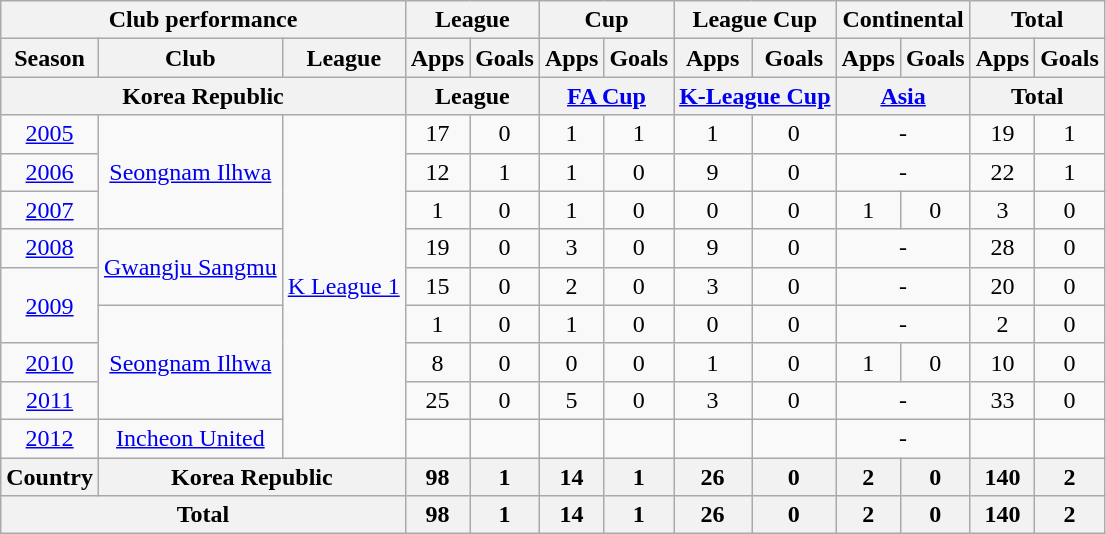<table class="wikitable" style="text-align:center;">
<tr>
<th colspan=3>Club performance</th>
<th colspan=2>League</th>
<th colspan=2>Cup</th>
<th colspan=2>League Cup</th>
<th colspan=2>Continental</th>
<th colspan=2>Total</th>
</tr>
<tr>
<th>Season</th>
<th>Club</th>
<th>League</th>
<th>Apps</th>
<th>Goals</th>
<th>Apps</th>
<th>Goals</th>
<th>Apps</th>
<th>Goals</th>
<th>Apps</th>
<th>Goals</th>
<th>Apps</th>
<th>Goals</th>
</tr>
<tr>
<th colspan=3>Korea Republic</th>
<th colspan=2>League</th>
<th colspan=2><a href='#'>FA Cup</a></th>
<th colspan=2><a href='#'>K-League Cup</a></th>
<th colspan=2><a href='#'>Asia</a></th>
<th colspan=2>Total</th>
</tr>
<tr>
<td><a href='#'>2005</a></td>
<td rowspan="3"><a href='#'>Seongnam Ilhwa</a></td>
<td rowspan="9"><a href='#'>K League 1</a></td>
<td>17</td>
<td>0</td>
<td>1</td>
<td>1</td>
<td>1</td>
<td>0</td>
<td colspan="2">-</td>
<td>19</td>
<td>1</td>
</tr>
<tr>
<td><a href='#'>2006</a></td>
<td>12</td>
<td>1</td>
<td>1</td>
<td>0</td>
<td>9</td>
<td>0</td>
<td colspan="2">-</td>
<td>22</td>
<td>1</td>
</tr>
<tr>
<td><a href='#'>2007</a></td>
<td>1</td>
<td>0</td>
<td>1</td>
<td>0</td>
<td>0</td>
<td>0</td>
<td>1</td>
<td>0</td>
<td>3</td>
<td>0</td>
</tr>
<tr>
<td><a href='#'>2008</a></td>
<td rowspan="2"><a href='#'>Gwangju Sangmu</a></td>
<td>19</td>
<td>0</td>
<td>3</td>
<td>0</td>
<td>9</td>
<td>0</td>
<td colspan="2">-</td>
<td>28</td>
<td>0</td>
</tr>
<tr>
<td rowspan="2"><a href='#'>2009</a></td>
<td>15</td>
<td>0</td>
<td>2</td>
<td>0</td>
<td>3</td>
<td>0</td>
<td colspan="2">-</td>
<td>20</td>
<td>0</td>
</tr>
<tr>
<td rowspan="3"><a href='#'>Seongnam Ilhwa</a></td>
<td>1</td>
<td>0</td>
<td>1</td>
<td>0</td>
<td>0</td>
<td>0</td>
<td colspan="2">-</td>
<td>2</td>
<td>0</td>
</tr>
<tr>
<td><a href='#'>2010</a></td>
<td>8</td>
<td>0</td>
<td>0</td>
<td>0</td>
<td>1</td>
<td>0</td>
<td>1</td>
<td>0</td>
<td>10</td>
<td>0</td>
</tr>
<tr>
<td><a href='#'>2011</a></td>
<td>25</td>
<td>0</td>
<td>5</td>
<td>0</td>
<td>3</td>
<td>0</td>
<td colspan=2>-</td>
<td>33</td>
<td>0</td>
</tr>
<tr>
<td><a href='#'>2012</a></td>
<td rowspan="1"><a href='#'>Incheon United</a></td>
<td></td>
<td></td>
<td></td>
<td></td>
<td></td>
<td></td>
<td colspan="2">-</td>
<td></td>
<td></td>
</tr>
<tr>
<th rowspan=1>Country</th>
<th colspan=2>Korea Republic</th>
<th>98</th>
<th>1</th>
<th>14</th>
<th>1</th>
<th>26</th>
<th>0</th>
<th>2</th>
<th>0</th>
<th>140</th>
<th>2</th>
</tr>
<tr>
<th colspan=3>Total</th>
<th>98</th>
<th>1</th>
<th>14</th>
<th>1</th>
<th>26</th>
<th>0</th>
<th>2</th>
<th>0</th>
<th>140</th>
<th>2</th>
</tr>
</table>
